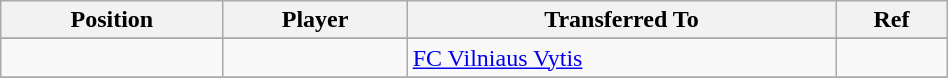<table class="wikitable sortable" style="width:50%; text-align:center; font-size:100%; text-align:left;">
<tr>
<th><strong>Position</strong></th>
<th><strong>Player</strong></th>
<th><strong>Transferred To</strong></th>
<th><strong>Ref</strong></th>
</tr>
<tr>
</tr>
<tr>
<td></td>
<td></td>
<td> <a href='#'>FC Vilniaus Vytis</a></td>
<td></td>
</tr>
<tr>
</tr>
</table>
